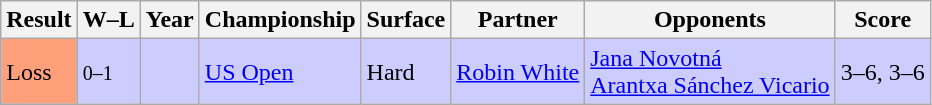<table class="wikitable sortable">
<tr>
<th>Result</th>
<th class="unsortable">W–L</th>
<th>Year</th>
<th>Championship</th>
<th>Surface</th>
<th>Partner</th>
<th>Opponents</th>
<th class="unsortable">Score</th>
</tr>
<tr style="background:#ccf;">
<td bgcolor="FFA07A">Loss</td>
<td><small>0–1</small></td>
<td><a href='#'></a></td>
<td><a href='#'>US Open</a></td>
<td>Hard</td>
<td> <a href='#'>Robin White</a></td>
<td> <a href='#'>Jana Novotná</a> <br>  <a href='#'>Arantxa Sánchez Vicario</a></td>
<td>3–6, 3–6</td>
</tr>
</table>
